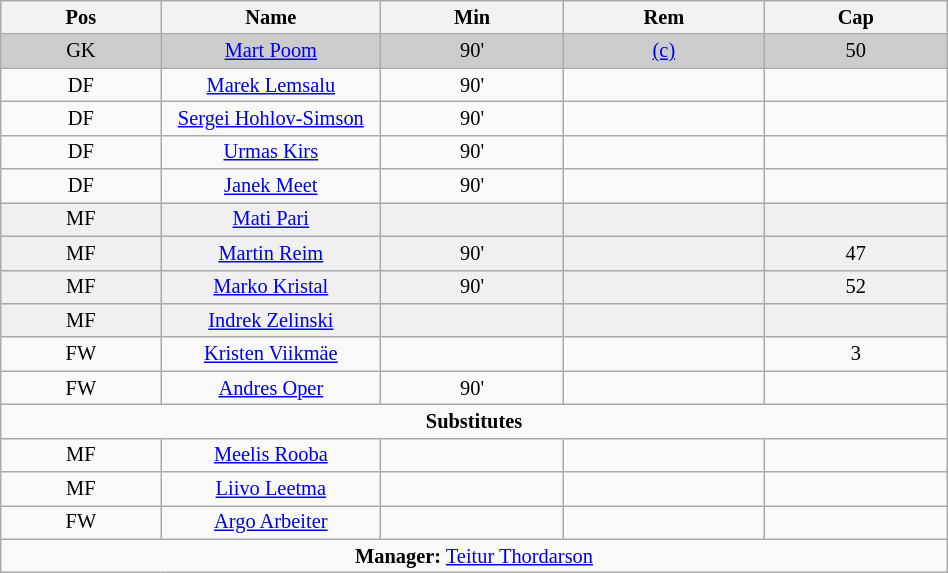<table class="wikitable collapsible collapsed" align="center" style="font-size:85%; text-align:center;" width="50%">
<tr>
<th>Pos</th>
<th width=140>Name</th>
<th>Min</th>
<th>Rem</th>
<th>Cap</th>
</tr>
<tr bgcolor="cccccc">
<td>GK</td>
<td><a href='#'>Mart Poom</a></td>
<td>90'</td>
<td><a href='#'>(c)</a></td>
<td>50</td>
</tr>
<tr>
<td>DF</td>
<td><a href='#'>Marek Lemsalu</a></td>
<td>90'</td>
<td></td>
<td></td>
</tr>
<tr>
<td>DF</td>
<td><a href='#'>Sergei Hohlov-Simson</a></td>
<td>90'</td>
<td></td>
<td></td>
</tr>
<tr>
<td>DF</td>
<td><a href='#'>Urmas Kirs</a></td>
<td>90'</td>
<td></td>
<td></td>
</tr>
<tr>
<td>DF</td>
<td><a href='#'>Janek Meet</a></td>
<td>90'</td>
<td></td>
<td></td>
</tr>
<tr bgcolor="#F0F0F0">
<td>MF</td>
<td><a href='#'>Mati Pari</a></td>
<td></td>
<td></td>
<td></td>
</tr>
<tr bgcolor="#F0F0F0">
<td>MF</td>
<td><a href='#'>Martin Reim</a></td>
<td>90'</td>
<td></td>
<td>47</td>
</tr>
<tr bgcolor="#F0F0F0">
<td>MF</td>
<td><a href='#'>Marko Kristal</a></td>
<td>90'</td>
<td></td>
<td>52</td>
</tr>
<tr bgcolor="#F0F0F0">
<td>MF</td>
<td><a href='#'>Indrek Zelinski</a></td>
<td></td>
<td></td>
<td></td>
</tr>
<tr>
<td>FW</td>
<td><a href='#'>Kristen Viikmäe</a></td>
<td></td>
<td></td>
<td>3</td>
</tr>
<tr>
<td>FW</td>
<td><a href='#'>Andres Oper</a></td>
<td>90'</td>
<td></td>
<td></td>
</tr>
<tr>
<td colspan=5 align=center><strong>Substitutes</strong></td>
</tr>
<tr>
<td>MF</td>
<td><a href='#'>Meelis Rooba</a></td>
<td></td>
<td></td>
<td></td>
</tr>
<tr>
<td>MF</td>
<td><a href='#'>Liivo Leetma</a></td>
<td></td>
<td></td>
<td></td>
</tr>
<tr>
<td>FW</td>
<td><a href='#'>Argo Arbeiter</a></td>
<td></td>
<td></td>
<td></td>
</tr>
<tr>
<td colspan=5 align=center><strong>Manager:</strong>  <a href='#'>Teitur Thordarson</a></td>
</tr>
</table>
